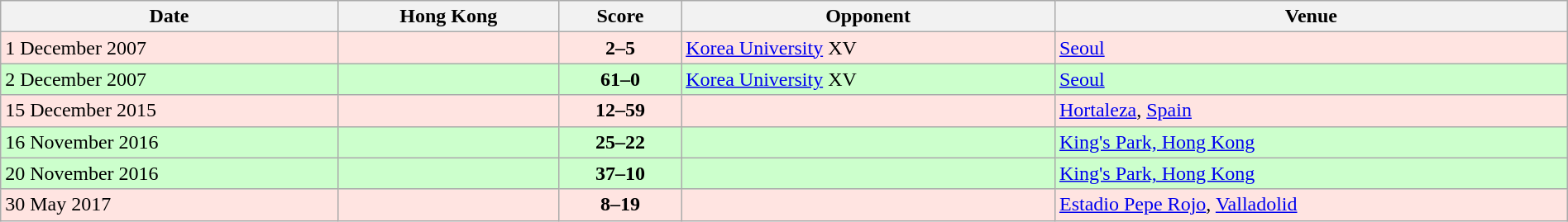<table class="wikitable sortable" style="width:100%">
<tr>
<th>Date</th>
<th>Hong Kong</th>
<th>Score</th>
<th>Opponent</th>
<th>Venue</th>
</tr>
<tr bgcolor="FFE4E1">
<td>1 December 2007</td>
<td align=right></td>
<td align=center><strong>2–5</strong></td>
<td> <a href='#'>Korea University</a> XV</td>
<td><a href='#'>Seoul</a></td>
</tr>
<tr bgcolor="#ccffcc">
<td>2 December 2007</td>
<td align=right></td>
<td align=center><strong>61–0</strong></td>
<td> <a href='#'>Korea University</a> XV</td>
<td><a href='#'>Seoul</a></td>
</tr>
<tr bgcolor="FFE4E1">
<td>15 December 2015</td>
<td align=right></td>
<td align=center><strong>12–59</strong></td>
<td></td>
<td><a href='#'>Hortaleza</a>, <a href='#'>Spain</a></td>
</tr>
<tr bgcolor="#ccffcc">
<td>16 November 2016</td>
<td align=right></td>
<td align=center><strong>25–22</strong></td>
<td></td>
<td><a href='#'>King's Park, Hong Kong</a></td>
</tr>
<tr bgcolor="#ccffcc">
<td>20 November 2016</td>
<td align=right></td>
<td align=center><strong>37–10</strong></td>
<td></td>
<td><a href='#'>King's Park, Hong Kong</a></td>
</tr>
<tr bgcolor="FFE4E1">
<td>30 May 2017</td>
<td align=right></td>
<td align=center><strong>8–19</strong></td>
<td></td>
<td><a href='#'>Estadio Pepe Rojo</a>, <a href='#'>Valladolid</a></td>
</tr>
</table>
